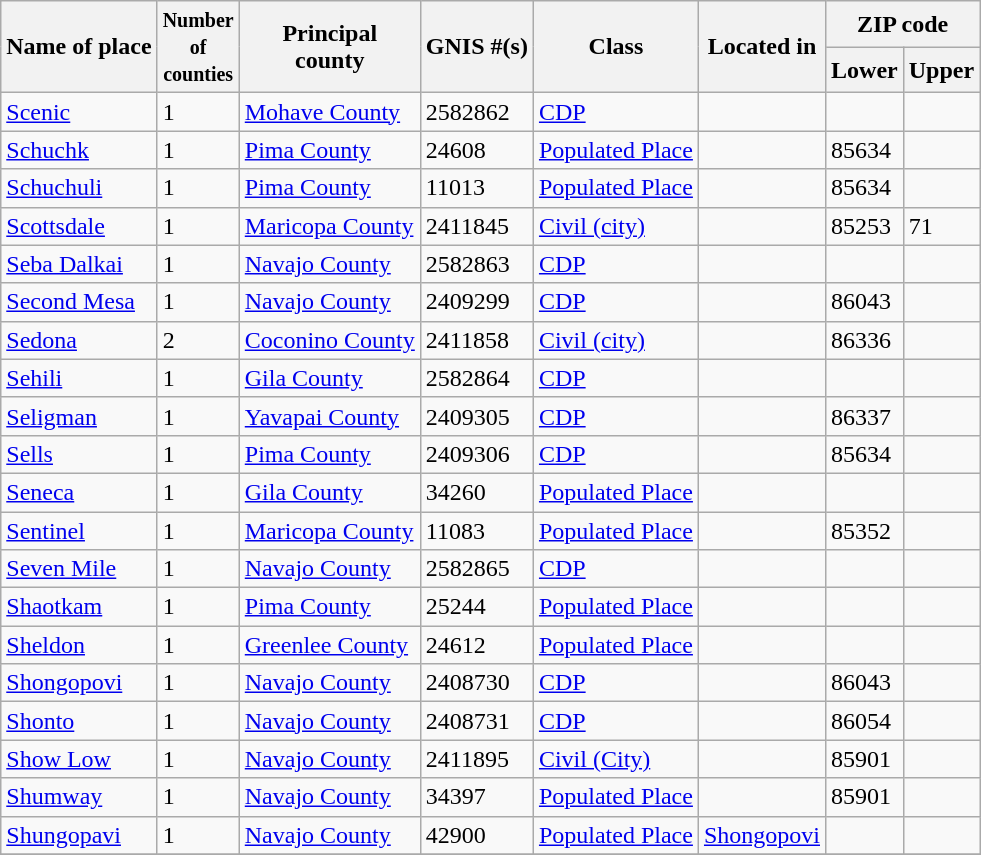<table class="wikitable sortable">
<tr>
<th rowspan=2>Name of place</th>
<th rowspan=2><small>Number <br>of<br>counties</small></th>
<th rowspan=2>Principal <br> county</th>
<th rowspan=2>GNIS #(s)</th>
<th rowspan=2>Class</th>
<th rowspan=2>Located in</th>
<th colspan=2>ZIP code</th>
</tr>
<tr>
<th>Lower</th>
<th>Upper</th>
</tr>
<tr>
<td><a href='#'>Scenic</a></td>
<td>1</td>
<td><a href='#'>Mohave County</a></td>
<td>2582862</td>
<td><a href='#'>CDP</a></td>
<td></td>
<td></td>
<td></td>
</tr>
<tr>
<td><a href='#'>Schuchk</a></td>
<td>1</td>
<td><a href='#'>Pima County</a></td>
<td>24608</td>
<td><a href='#'>Populated Place</a></td>
<td></td>
<td>85634</td>
<td></td>
</tr>
<tr>
<td><a href='#'>Schuchuli</a></td>
<td>1</td>
<td><a href='#'>Pima County</a></td>
<td>11013</td>
<td><a href='#'>Populated Place</a></td>
<td></td>
<td>85634</td>
<td></td>
</tr>
<tr>
<td><a href='#'>Scottsdale</a></td>
<td>1</td>
<td><a href='#'>Maricopa County</a></td>
<td>2411845</td>
<td><a href='#'>Civil (city)</a></td>
<td></td>
<td>85253</td>
<td>71</td>
</tr>
<tr>
<td><a href='#'>Seba Dalkai</a></td>
<td>1</td>
<td><a href='#'>Navajo County</a></td>
<td>2582863</td>
<td><a href='#'>CDP</a></td>
<td></td>
<td></td>
<td></td>
</tr>
<tr>
<td><a href='#'>Second Mesa</a></td>
<td>1</td>
<td><a href='#'>Navajo County</a></td>
<td>2409299</td>
<td><a href='#'>CDP</a></td>
<td></td>
<td>86043</td>
<td></td>
</tr>
<tr>
<td><a href='#'>Sedona</a></td>
<td>2</td>
<td><a href='#'>Coconino County</a></td>
<td>2411858</td>
<td><a href='#'>Civil (city)</a></td>
<td></td>
<td>86336</td>
<td></td>
</tr>
<tr>
<td><a href='#'>Sehili</a></td>
<td>1</td>
<td><a href='#'>Gila County</a></td>
<td>2582864</td>
<td><a href='#'>CDP</a></td>
<td></td>
<td></td>
<td></td>
</tr>
<tr>
<td><a href='#'>Seligman</a></td>
<td>1</td>
<td><a href='#'>Yavapai County</a></td>
<td>2409305</td>
<td><a href='#'>CDP</a></td>
<td></td>
<td>86337</td>
<td></td>
</tr>
<tr>
<td><a href='#'>Sells</a></td>
<td>1</td>
<td><a href='#'>Pima County</a></td>
<td>2409306</td>
<td><a href='#'>CDP</a></td>
<td></td>
<td>85634</td>
<td></td>
</tr>
<tr>
<td><a href='#'>Seneca</a></td>
<td>1</td>
<td><a href='#'>Gila County</a></td>
<td>34260</td>
<td><a href='#'>Populated Place</a></td>
<td></td>
<td></td>
<td></td>
</tr>
<tr>
<td><a href='#'>Sentinel</a></td>
<td>1</td>
<td><a href='#'>Maricopa County</a></td>
<td>11083</td>
<td><a href='#'>Populated Place</a></td>
<td></td>
<td>85352</td>
<td></td>
</tr>
<tr>
<td><a href='#'>Seven Mile</a></td>
<td>1</td>
<td><a href='#'>Navajo County</a></td>
<td>2582865</td>
<td><a href='#'>CDP</a></td>
<td></td>
<td></td>
<td></td>
</tr>
<tr>
<td><a href='#'>Shaotkam</a></td>
<td>1</td>
<td><a href='#'>Pima County</a></td>
<td>25244</td>
<td><a href='#'>Populated Place</a></td>
<td></td>
<td></td>
<td></td>
</tr>
<tr>
<td><a href='#'>Sheldon</a></td>
<td>1</td>
<td><a href='#'>Greenlee County</a></td>
<td>24612</td>
<td><a href='#'>Populated Place</a></td>
<td></td>
<td></td>
<td></td>
</tr>
<tr>
<td><a href='#'>Shongopovi</a></td>
<td>1</td>
<td><a href='#'>Navajo County</a></td>
<td>2408730</td>
<td><a href='#'>CDP</a></td>
<td></td>
<td>86043</td>
<td></td>
</tr>
<tr>
<td><a href='#'>Shonto</a></td>
<td>1</td>
<td><a href='#'>Navajo County</a></td>
<td>2408731</td>
<td><a href='#'>CDP</a></td>
<td></td>
<td>86054</td>
<td></td>
</tr>
<tr>
<td><a href='#'>Show Low</a></td>
<td>1</td>
<td><a href='#'>Navajo County</a></td>
<td>2411895</td>
<td><a href='#'>Civil (City)</a></td>
<td></td>
<td>85901</td>
<td></td>
</tr>
<tr>
<td><a href='#'>Shumway</a></td>
<td>1</td>
<td><a href='#'>Navajo County</a></td>
<td>34397</td>
<td><a href='#'>Populated Place</a></td>
<td></td>
<td>85901</td>
<td></td>
</tr>
<tr>
<td><a href='#'>Shungopavi</a></td>
<td>1</td>
<td><a href='#'>Navajo County</a></td>
<td>42900</td>
<td><a href='#'>Populated Place</a></td>
<td><a href='#'>Shongopovi</a></td>
<td></td>
<td></td>
</tr>
<tr>
</tr>
</table>
